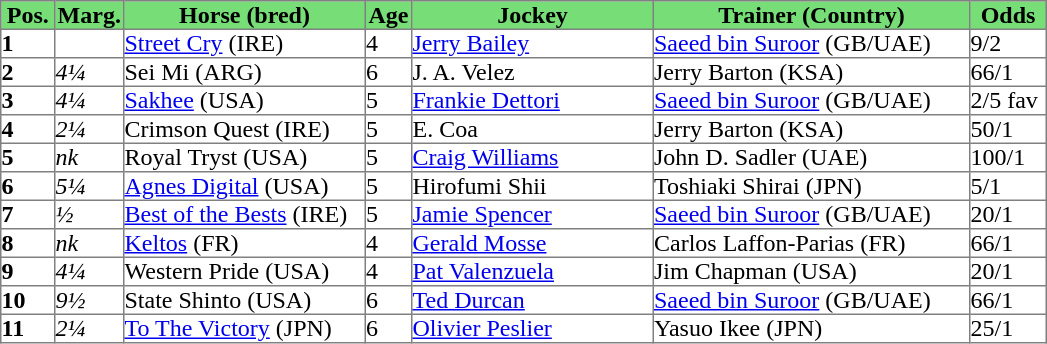<table class = "sortable" | border="1" cellpadding="0" style="border-collapse: collapse;">
<tr style="background:#7d7; text-align:center;">
<th style="width:35px;"><strong>Pos.</strong></th>
<th style="width:45px;"><strong>Marg.</strong></th>
<th style="width:160px;"><strong>Horse (bred)</strong></th>
<th style="width:30px;"><strong>Age</strong></th>
<th style="width:160px;"><strong>Jockey</strong></th>
<th style="width:210px;"><strong>Trainer (Country)</strong></th>
<th style="width:50px;"><strong>Odds</strong></th>
</tr>
<tr>
<td><strong>1</strong></td>
<td></td>
<td><a href='#'>Street Cry</a> (IRE)</td>
<td>4</td>
<td><a href='#'>Jerry Bailey</a></td>
<td><a href='#'>Saeed bin Suroor</a> (GB/UAE)</td>
<td>9/2</td>
</tr>
<tr>
<td><strong>2</strong></td>
<td><em>4¼</em></td>
<td>Sei Mi (ARG)</td>
<td>6</td>
<td>J. A. Velez</td>
<td>Jerry Barton (KSA)</td>
<td>66/1</td>
</tr>
<tr>
<td><strong>3</strong></td>
<td><em>4¼</em></td>
<td><a href='#'>Sakhee</a> (USA)</td>
<td>5</td>
<td><a href='#'>Frankie Dettori</a></td>
<td><a href='#'>Saeed bin Suroor</a> (GB/UAE)</td>
<td>2/5 fav</td>
</tr>
<tr>
<td><strong>4</strong></td>
<td><em>2¼</em></td>
<td>Crimson Quest (IRE)</td>
<td>5</td>
<td>E. Coa</td>
<td>Jerry Barton (KSA)</td>
<td>50/1</td>
</tr>
<tr>
<td><strong>5</strong></td>
<td><em>nk</em></td>
<td>Royal Tryst (USA)</td>
<td>5</td>
<td><a href='#'>Craig Williams</a></td>
<td>John D. Sadler (UAE)</td>
<td>100/1</td>
</tr>
<tr>
<td><strong>6</strong></td>
<td><em>5¼</em></td>
<td><a href='#'>Agnes Digital</a> (USA)</td>
<td>5</td>
<td>Hirofumi Shii</td>
<td>Toshiaki Shirai (JPN)</td>
<td>5/1</td>
</tr>
<tr>
<td><strong>7</strong></td>
<td><em>½</em></td>
<td><a href='#'>Best of the Bests</a> (IRE)</td>
<td>5</td>
<td><a href='#'>Jamie Spencer</a></td>
<td><a href='#'>Saeed bin Suroor</a> (GB/UAE)</td>
<td>20/1</td>
</tr>
<tr>
<td><strong>8</strong></td>
<td><em>nk</em></td>
<td><a href='#'>Keltos</a> (FR)</td>
<td>4</td>
<td><a href='#'>Gerald Mosse</a></td>
<td>Carlos Laffon-Parias (FR)</td>
<td>66/1</td>
</tr>
<tr>
<td><strong>9</strong></td>
<td><em>4¼</em></td>
<td>Western Pride (USA)</td>
<td>4</td>
<td><a href='#'>Pat Valenzuela</a></td>
<td>Jim Chapman (USA)</td>
<td>20/1</td>
</tr>
<tr>
<td><strong>10</strong></td>
<td><em>9½</em></td>
<td>State Shinto (USA)</td>
<td>6</td>
<td><a href='#'>Ted Durcan</a></td>
<td><a href='#'>Saeed bin Suroor</a> (GB/UAE)</td>
<td>66/1</td>
</tr>
<tr>
<td><strong>11</strong></td>
<td><em>2¼</em></td>
<td><a href='#'>To The Victory</a> (JPN)</td>
<td>6</td>
<td><a href='#'>Olivier Peslier</a></td>
<td>Yasuo Ikee (JPN)</td>
<td>25/1</td>
</tr>
</table>
